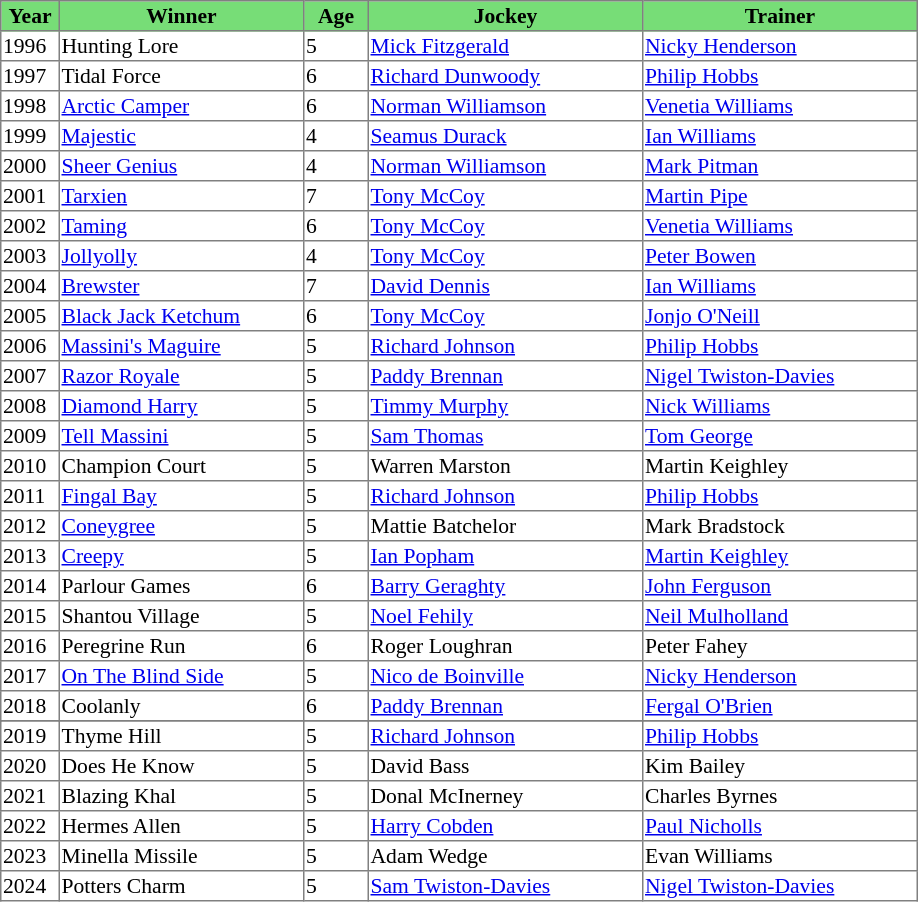<table class = "sortable" | border="1" style="border-collapse: collapse; font-size:90%">
<tr bgcolor="#77dd77" align="center">
<th width="36px"><strong>Year</strong><br></th>
<th width="160px"><strong>Winner</strong><br></th>
<th width="40px"><strong>Age</strong><br></th>
<th width="180px"><strong>Jockey</strong><br></th>
<th width="180px"><strong>Trainer</strong><br></th>
</tr>
<tr>
<td>1996</td>
<td>Hunting Lore</td>
<td>5</td>
<td><a href='#'>Mick Fitzgerald</a></td>
<td><a href='#'>Nicky Henderson</a></td>
</tr>
<tr>
<td>1997</td>
<td>Tidal Force</td>
<td>6</td>
<td><a href='#'>Richard Dunwoody</a></td>
<td><a href='#'>Philip Hobbs</a></td>
</tr>
<tr>
<td>1998</td>
<td><a href='#'>Arctic Camper</a></td>
<td>6</td>
<td><a href='#'>Norman Williamson</a></td>
<td><a href='#'>Venetia Williams</a></td>
</tr>
<tr>
<td>1999</td>
<td><a href='#'>Majestic</a></td>
<td>4</td>
<td><a href='#'>Seamus Durack</a></td>
<td><a href='#'>Ian Williams</a></td>
</tr>
<tr>
<td>2000</td>
<td><a href='#'>Sheer Genius</a></td>
<td>4</td>
<td><a href='#'>Norman Williamson</a></td>
<td><a href='#'>Mark Pitman</a></td>
</tr>
<tr>
<td>2001</td>
<td><a href='#'>Tarxien</a></td>
<td>7</td>
<td><a href='#'>Tony McCoy</a></td>
<td><a href='#'>Martin Pipe</a></td>
</tr>
<tr>
<td>2002</td>
<td><a href='#'>Taming</a></td>
<td>6</td>
<td><a href='#'>Tony McCoy</a></td>
<td><a href='#'>Venetia Williams</a></td>
</tr>
<tr>
<td>2003</td>
<td><a href='#'>Jollyolly</a></td>
<td>4</td>
<td><a href='#'>Tony McCoy</a></td>
<td><a href='#'>Peter Bowen</a></td>
</tr>
<tr>
<td>2004</td>
<td><a href='#'>Brewster</a></td>
<td>7</td>
<td><a href='#'>David Dennis</a></td>
<td><a href='#'>Ian Williams</a></td>
</tr>
<tr>
<td>2005</td>
<td><a href='#'>Black Jack Ketchum</a></td>
<td>6</td>
<td><a href='#'>Tony McCoy</a></td>
<td><a href='#'>Jonjo O'Neill</a></td>
</tr>
<tr>
<td>2006</td>
<td><a href='#'>Massini's Maguire</a></td>
<td>5</td>
<td><a href='#'>Richard Johnson</a></td>
<td><a href='#'>Philip Hobbs</a></td>
</tr>
<tr>
<td>2007</td>
<td><a href='#'>Razor Royale</a></td>
<td>5</td>
<td><a href='#'>Paddy Brennan</a></td>
<td><a href='#'>Nigel Twiston-Davies</a></td>
</tr>
<tr>
<td>2008</td>
<td><a href='#'>Diamond Harry</a></td>
<td>5</td>
<td><a href='#'>Timmy Murphy</a></td>
<td><a href='#'>Nick Williams</a></td>
</tr>
<tr>
<td>2009</td>
<td><a href='#'>Tell Massini</a></td>
<td>5</td>
<td><a href='#'>Sam Thomas</a></td>
<td><a href='#'>Tom George</a></td>
</tr>
<tr>
<td>2010</td>
<td>Champion Court</td>
<td>5</td>
<td>Warren Marston</td>
<td>Martin Keighley</td>
</tr>
<tr>
<td>2011</td>
<td><a href='#'>Fingal Bay</a></td>
<td>5</td>
<td><a href='#'>Richard Johnson</a></td>
<td><a href='#'>Philip Hobbs</a></td>
</tr>
<tr>
<td>2012</td>
<td><a href='#'>Coneygree</a></td>
<td>5</td>
<td>Mattie Batchelor</td>
<td>Mark Bradstock</td>
</tr>
<tr>
<td>2013</td>
<td><a href='#'>Creepy</a></td>
<td>5</td>
<td><a href='#'>Ian Popham</a></td>
<td><a href='#'>Martin Keighley</a></td>
</tr>
<tr>
<td>2014</td>
<td>Parlour Games</td>
<td>6</td>
<td><a href='#'>Barry Geraghty</a></td>
<td><a href='#'>John Ferguson</a></td>
</tr>
<tr>
<td>2015</td>
<td>Shantou Village</td>
<td>5</td>
<td><a href='#'>Noel Fehily</a></td>
<td><a href='#'>Neil Mulholland</a></td>
</tr>
<tr>
<td>2016</td>
<td>Peregrine Run</td>
<td>6</td>
<td>Roger Loughran</td>
<td>Peter Fahey</td>
</tr>
<tr>
<td>2017</td>
<td><a href='#'>On The Blind Side</a></td>
<td>5</td>
<td><a href='#'>Nico de Boinville</a></td>
<td><a href='#'>Nicky Henderson</a></td>
</tr>
<tr>
<td>2018</td>
<td>Coolanly</td>
<td>6</td>
<td><a href='#'>Paddy Brennan</a></td>
<td><a href='#'>Fergal O'Brien</a></td>
</tr>
<tr>
</tr>
<tr>
<td>2019</td>
<td>Thyme Hill</td>
<td>5</td>
<td><a href='#'>Richard Johnson</a></td>
<td><a href='#'>Philip Hobbs</a></td>
</tr>
<tr>
<td>2020</td>
<td>Does He Know</td>
<td>5</td>
<td>David Bass</td>
<td>Kim Bailey</td>
</tr>
<tr>
<td>2021</td>
<td>Blazing Khal</td>
<td>5</td>
<td>Donal McInerney</td>
<td>Charles Byrnes</td>
</tr>
<tr>
<td>2022</td>
<td>Hermes Allen</td>
<td>5</td>
<td><a href='#'>Harry Cobden</a></td>
<td><a href='#'>Paul Nicholls</a></td>
</tr>
<tr>
<td>2023</td>
<td>Minella Missile</td>
<td>5</td>
<td>Adam Wedge</td>
<td>Evan Williams</td>
</tr>
<tr>
<td>2024</td>
<td>Potters Charm</td>
<td>5</td>
<td><a href='#'>Sam Twiston-Davies</a></td>
<td><a href='#'>Nigel Twiston-Davies</a></td>
</tr>
</table>
